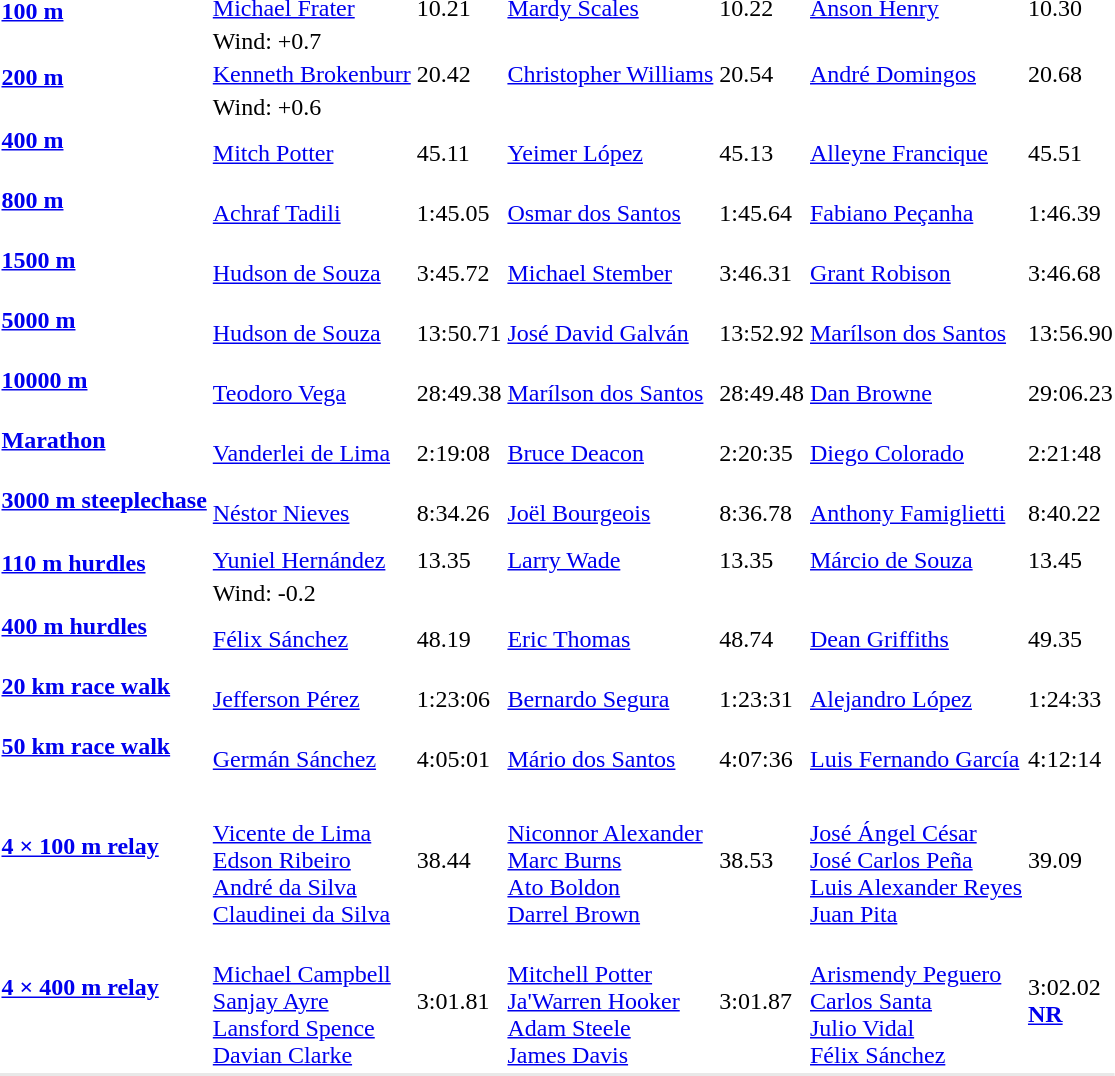<table>
<tr>
<td rowspan=2><strong><a href='#'>100 m</a></strong><br>  </td>
<td><a href='#'>Michael Frater</a> <br> </td>
<td>10.21</td>
<td><a href='#'>Mardy Scales</a> <br> </td>
<td>10.22</td>
<td><a href='#'>Anson Henry</a> <br> </td>
<td>10.30</td>
</tr>
<tr>
<td colspan=6>Wind: +0.7</td>
</tr>
<tr>
<td rowspan=2><strong><a href='#'>200 m</a></strong><br>  </td>
<td><a href='#'>Kenneth Brokenburr</a> <br> </td>
<td>20.42</td>
<td><a href='#'>Christopher Williams</a> <br> </td>
<td>20.54</td>
<td><a href='#'>André Domingos</a> <br> </td>
<td>20.68</td>
</tr>
<tr>
<td colspan=6>Wind: +0.6</td>
</tr>
<tr>
<td><strong><a href='#'>400 m</a></strong><br>  </td>
<td><a href='#'>Mitch Potter</a> <br> </td>
<td>45.11</td>
<td><a href='#'>Yeimer López</a> <br> </td>
<td>45.13</td>
<td><a href='#'>Alleyne Francique</a> <br> </td>
<td>45.51</td>
</tr>
<tr>
<td><strong><a href='#'>800 m</a></strong><br>  </td>
<td><a href='#'>Achraf Tadili</a> <br> </td>
<td>1:45.05</td>
<td><a href='#'>Osmar dos Santos</a> <br> </td>
<td>1:45.64</td>
<td><a href='#'>Fabiano Peçanha</a> <br> </td>
<td>1:46.39</td>
</tr>
<tr>
<td><strong><a href='#'>1500 m</a></strong><br>  </td>
<td><a href='#'>Hudson de Souza</a> <br> </td>
<td>3:45.72</td>
<td><a href='#'>Michael Stember</a> <br> </td>
<td>3:46.31</td>
<td><a href='#'>Grant Robison</a> <br> </td>
<td>3:46.68</td>
</tr>
<tr>
<td><strong><a href='#'>5000 m</a></strong><br>  </td>
<td><a href='#'>Hudson de Souza</a> <br> </td>
<td>13:50.71</td>
<td><a href='#'>José David Galván</a> <br> </td>
<td>13:52.92</td>
<td><a href='#'>Marílson dos Santos</a> <br> </td>
<td>13:56.90</td>
</tr>
<tr>
<td><strong><a href='#'>10000 m</a></strong><br>  </td>
<td><a href='#'>Teodoro Vega</a> <br> </td>
<td>28:49.38</td>
<td><a href='#'>Marílson dos Santos</a> <br> </td>
<td>28:49.48</td>
<td><a href='#'>Dan Browne</a> <br> </td>
<td>29:06.23</td>
</tr>
<tr>
<td><strong><a href='#'>Marathon</a></strong><br>  </td>
<td><a href='#'>Vanderlei de Lima</a> <br> </td>
<td>2:19:08</td>
<td><a href='#'>Bruce Deacon</a> <br> </td>
<td>2:20:35</td>
<td><a href='#'>Diego Colorado</a> <br> </td>
<td>2:21:48</td>
</tr>
<tr>
<td><strong><a href='#'>3000 m steeplechase</a></strong><br>  </td>
<td><a href='#'>Néstor Nieves</a> <br> </td>
<td>8:34.26</td>
<td><a href='#'>Joël Bourgeois</a> <br> </td>
<td>8:36.78</td>
<td><a href='#'>Anthony Famiglietti</a> <br> </td>
<td>8:40.22</td>
</tr>
<tr>
<td rowspan=2><strong><a href='#'>110 m hurdles</a></strong><br>  </td>
<td><a href='#'>Yuniel Hernández</a> <br> </td>
<td>13.35</td>
<td><a href='#'>Larry Wade</a> <br> </td>
<td>13.35</td>
<td><a href='#'>Márcio de Souza</a> <br> </td>
<td>13.45</td>
</tr>
<tr>
<td colspan=6>Wind: -0.2</td>
</tr>
<tr>
<td><strong><a href='#'>400 m hurdles</a></strong><br>  </td>
<td><a href='#'>Félix Sánchez</a> <br> </td>
<td>48.19</td>
<td><a href='#'>Eric Thomas</a> <br> </td>
<td>48.74</td>
<td><a href='#'>Dean Griffiths</a> <br> </td>
<td>49.35</td>
</tr>
<tr>
<td><strong><a href='#'>20 km race walk</a></strong><br>  </td>
<td><a href='#'>Jefferson Pérez</a> <br> </td>
<td>1:23:06</td>
<td><a href='#'>Bernardo Segura</a> <br> </td>
<td>1:23:31</td>
<td><a href='#'>Alejandro López</a> <br> </td>
<td>1:24:33</td>
</tr>
<tr>
<td><strong><a href='#'>50 km race walk</a></strong><br>  </td>
<td><a href='#'>Germán Sánchez</a> <br> </td>
<td>4:05:01</td>
<td><a href='#'>Mário dos Santos</a> <br> </td>
<td>4:07:36</td>
<td><a href='#'>Luis Fernando García</a> <br> </td>
<td>4:12:14</td>
</tr>
<tr>
<td><strong><a href='#'>4 × 100 m relay</a></strong><br>  </td>
<td><br><a href='#'>Vicente de Lima</a><br><a href='#'>Edson Ribeiro</a><br><a href='#'>André da Silva</a><br><a href='#'>Claudinei da Silva</a></td>
<td>38.44</td>
<td><br><a href='#'>Niconnor Alexander</a><br><a href='#'>Marc Burns</a><br><a href='#'>Ato Boldon</a><br><a href='#'>Darrel Brown</a></td>
<td>38.53</td>
<td><br><a href='#'>José Ángel César</a><br><a href='#'>José Carlos Peña</a><br><a href='#'>Luis Alexander Reyes</a><br><a href='#'>Juan Pita</a></td>
<td>39.09</td>
</tr>
<tr>
<td><strong><a href='#'>4 × 400 m relay</a></strong><br>  </td>
<td><br><a href='#'>Michael Campbell</a><br><a href='#'>Sanjay Ayre</a><br><a href='#'>Lansford Spence</a><br><a href='#'>Davian Clarke</a></td>
<td>3:01.81</td>
<td><br><a href='#'>Mitchell Potter</a><br><a href='#'>Ja'Warren Hooker</a><br><a href='#'>Adam Steele</a><br><a href='#'>James Davis</a></td>
<td>3:01.87</td>
<td><br><a href='#'>Arismendy Peguero</a><br><a href='#'>Carlos Santa</a><br><a href='#'>Julio Vidal</a><br><a href='#'>Félix Sánchez</a></td>
<td>3:02.02<br> <strong><a href='#'>NR</a></strong></td>
</tr>
<tr bgcolor= e8e8e8>
<td colspan=7></td>
</tr>
</table>
